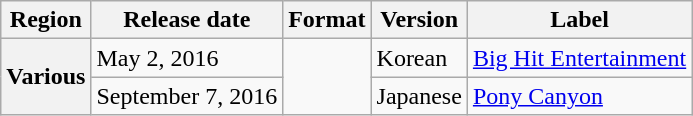<table class="wikitable plainrowheaders">
<tr>
<th style="text-align:center;">Region</th>
<th style="text-align:center;">Release date</th>
<th style="text-align:center;">Format</th>
<th style="text-align:center;">Version</th>
<th style="text-align:center;">Label</th>
</tr>
<tr>
<th rowspan="2" scope="row">Various</th>
<td>May 2, 2016</td>
<td rowspan="2"></td>
<td>Korean</td>
<td><a href='#'>Big Hit Entertainment</a></td>
</tr>
<tr>
<td>September 7, 2016</td>
<td>Japanese</td>
<td><a href='#'>Pony Canyon</a></td>
</tr>
</table>
